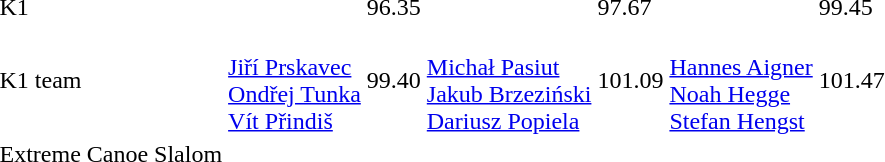<table>
<tr>
<td>K1</td>
<td></td>
<td>96.35</td>
<td></td>
<td>97.67</td>
<td></td>
<td>99.45</td>
</tr>
<tr>
<td>K1 team</td>
<td><br><a href='#'>Jiří Prskavec</a><br><a href='#'>Ondřej Tunka</a><br><a href='#'>Vít Přindiš</a></td>
<td>99.40</td>
<td><br><a href='#'>Michał Pasiut</a><br><a href='#'>Jakub Brzeziński</a><br><a href='#'>Dariusz Popiela</a></td>
<td>101.09</td>
<td><br><a href='#'>Hannes Aigner</a><br><a href='#'>Noah Hegge</a><br><a href='#'>Stefan Hengst</a></td>
<td>101.47</td>
</tr>
<tr>
<td>Extreme Canoe Slalom</td>
<td></td>
<td></td>
<td></td>
<td></td>
<td></td>
<td></td>
</tr>
</table>
